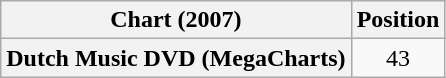<table class="wikitable plainrowheaders" style="text-align:center">
<tr>
<th scope="col">Chart (2007)</th>
<th scope="col">Position</th>
</tr>
<tr>
<th scope="row">Dutch Music DVD (MegaCharts)</th>
<td>43</td>
</tr>
</table>
